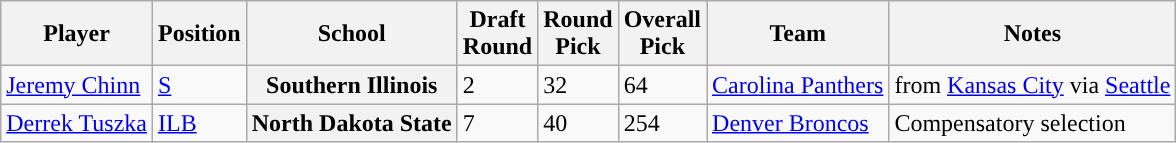<table class="wikitable sortable" border="1">
<tr>
<th>Player</th>
<th>Position</th>
<th>School</th>
<th>Draft<br>Round</th>
<th>Round<br>Pick</th>
<th>Overall<br>Pick</th>
<th>Team</th>
<th>Notes</th>
</tr>
<tr>
<td><a href='#'>Jeremy Chinn</a></td>
<td><a href='#'>S</a></td>
<th>Southern Illinois</th>
<td>2</td>
<td>32</td>
<td>64</td>
<td><a href='#'>Carolina Panthers</a></td>
<td>from <a href='#'>Kansas City</a> via <a href='#'>Seattle</a></td>
</tr>
<tr>
<td><a href='#'>Derrek Tuszka</a></td>
<td><a href='#'>ILB</a></td>
<th>North Dakota State</th>
<td>7</td>
<td>40</td>
<td>254</td>
<td><a href='#'>Denver Broncos</a></td>
<td>Compensatory selection</td>
</tr>
</table>
